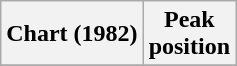<table class="wikitable">
<tr>
<th>Chart (1982)</th>
<th>Peak<br>position</th>
</tr>
<tr>
</tr>
</table>
